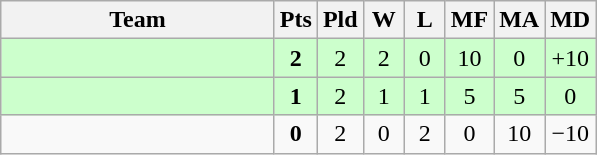<table class=wikitable style="text-align:center">
<tr>
<th width=175>Team</th>
<th width=20>Pts</th>
<th width=20>Pld</th>
<th width=20>W</th>
<th width=20>L</th>
<th width=20>MF</th>
<th width=20>MA</th>
<th width=20>MD</th>
</tr>
<tr bgcolor=#ccffcc>
<td align=left></td>
<td><strong>2</strong></td>
<td>2</td>
<td>2</td>
<td>0</td>
<td>10</td>
<td>0</td>
<td>+10</td>
</tr>
<tr bgcolor=#ccffcc>
<td align=left></td>
<td><strong>1</strong></td>
<td>2</td>
<td>1</td>
<td>1</td>
<td>5</td>
<td>5</td>
<td>0</td>
</tr>
<tr>
<td align=left></td>
<td><strong>0</strong></td>
<td>2</td>
<td>0</td>
<td>2</td>
<td>0</td>
<td>10</td>
<td>−10</td>
</tr>
</table>
